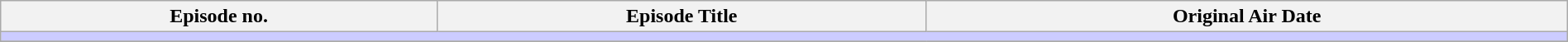<table class="wikitable" width="100%">
<tr>
<th>Episode no.</th>
<th>Episode Title</th>
<th>Original Air Date</th>
</tr>
<tr>
<td colspan="5" bgcolor="#CCF"></td>
</tr>
<tr>
</tr>
</table>
